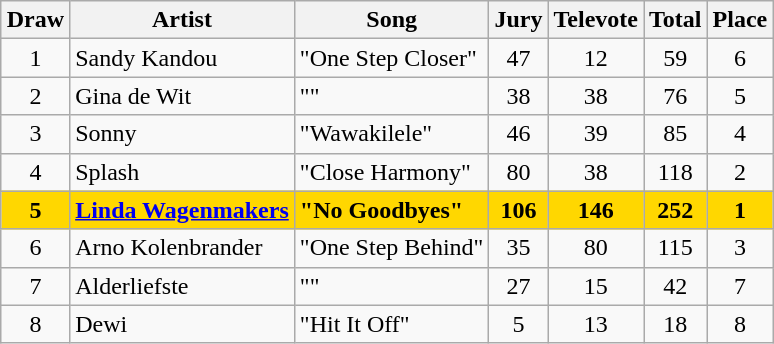<table class="sortable wikitable" style="margin: 1em auto 1em auto; text-align:center">
<tr>
<th>Draw</th>
<th>Artist</th>
<th>Song</th>
<th>Jury</th>
<th>Televote</th>
<th>Total</th>
<th>Place</th>
</tr>
<tr>
<td>1</td>
<td align="left">Sandy Kandou</td>
<td align="left">"One Step Closer"</td>
<td>47</td>
<td>12</td>
<td>59</td>
<td>6</td>
</tr>
<tr>
<td>2</td>
<td align="left">Gina de Wit</td>
<td align="left">""</td>
<td>38</td>
<td>38</td>
<td>76</td>
<td>5</td>
</tr>
<tr>
<td>3</td>
<td align="left">Sonny</td>
<td align="left">"Wawakilele"</td>
<td>46</td>
<td>39</td>
<td>85</td>
<td>4</td>
</tr>
<tr>
<td>4</td>
<td align="left">Splash</td>
<td align="left">"Close Harmony"</td>
<td>80</td>
<td>38</td>
<td>118</td>
<td>2</td>
</tr>
<tr style="font-weight:bold; background:gold;">
<td>5</td>
<td align="left"><a href='#'>Linda Wagenmakers</a></td>
<td align="left">"No Goodbyes"</td>
<td>106</td>
<td>146</td>
<td>252</td>
<td>1</td>
</tr>
<tr>
<td>6</td>
<td align="left">Arno Kolenbrander</td>
<td align="left">"One Step Behind"</td>
<td>35</td>
<td>80</td>
<td>115</td>
<td>3</td>
</tr>
<tr>
<td>7</td>
<td align="left">Alderliefste</td>
<td align="left">""</td>
<td>27</td>
<td>15</td>
<td>42</td>
<td>7</td>
</tr>
<tr>
<td>8</td>
<td align="left">Dewi</td>
<td align="left">"Hit It Off"</td>
<td>5</td>
<td>13</td>
<td>18</td>
<td>8</td>
</tr>
</table>
